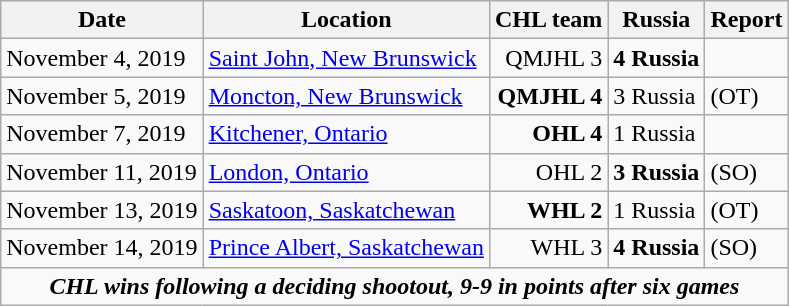<table class="wikitable">
<tr>
<th>Date</th>
<th>Location</th>
<th>CHL team</th>
<th>Russia</th>
<th>Report</th>
</tr>
<tr>
<td>November 4, 2019</td>
<td><a href='#'>Saint John, New Brunswick</a></td>
<td align="right">QMJHL 3</td>
<td><strong>4 Russia</strong></td>
<td></td>
</tr>
<tr>
<td>November 5, 2019</td>
<td><a href='#'>Moncton, New Brunswick</a></td>
<td align="right"><strong>QMJHL 4</strong></td>
<td>3 Russia</td>
<td> (OT)</td>
</tr>
<tr>
<td>November 7, 2019</td>
<td><a href='#'>Kitchener, Ontario</a></td>
<td align="right"><strong>OHL 4</strong></td>
<td>1 Russia</td>
<td></td>
</tr>
<tr>
<td>November 11, 2019</td>
<td><a href='#'>London, Ontario</a></td>
<td align="right">OHL 2</td>
<td><strong>3 Russia</strong></td>
<td> (SO)</td>
</tr>
<tr>
<td>November 13, 2019</td>
<td><a href='#'>Saskatoon, Saskatchewan</a></td>
<td align="right"><strong>WHL 2</strong></td>
<td>1 Russia</td>
<td> (OT)</td>
</tr>
<tr>
<td>November 14, 2019</td>
<td><a href='#'>Prince Albert, Saskatchewan</a></td>
<td align="right">WHL 3</td>
<td><strong>4 Russia</strong></td>
<td> (SO)</td>
</tr>
<tr align="center">
<td colspan="5"><strong><em>CHL wins following a deciding shootout, 9-9 in points after six games</em></strong></td>
</tr>
</table>
